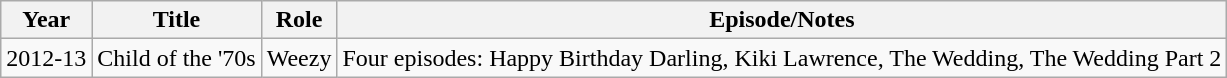<table class="wikitable">
<tr>
<th>Year</th>
<th>Title</th>
<th>Role</th>
<th>Episode/Notes</th>
</tr>
<tr>
<td>2012-13</td>
<td>Child of the '70s</td>
<td>Weezy</td>
<td>Four episodes: Happy Birthday Darling, Kiki Lawrence, The Wedding, The Wedding Part 2</td>
</tr>
</table>
